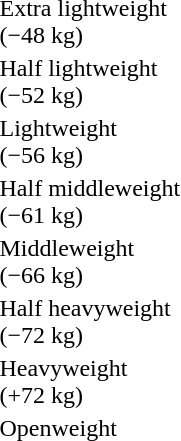<table>
<tr>
<td rowspan=2>Extra lightweight<br>(−48 kg)</td>
<td rowspan=2></td>
<td rowspan=2></td>
<td></td>
</tr>
<tr>
<td></td>
</tr>
<tr>
<td rowspan=2>Half lightweight<br>(−52 kg)</td>
<td rowspan=2></td>
<td rowspan=2></td>
<td></td>
</tr>
<tr>
<td></td>
</tr>
<tr>
<td rowspan=2>Lightweight<br>(−56 kg)</td>
<td rowspan=2></td>
<td rowspan=2></td>
<td></td>
</tr>
<tr>
<td></td>
</tr>
<tr>
<td rowspan=2>Half middleweight<br>(−61 kg)</td>
<td rowspan=2></td>
<td rowspan=2></td>
<td></td>
</tr>
<tr>
<td></td>
</tr>
<tr>
<td rowspan=2>Middleweight<br>(−66 kg)</td>
<td rowspan=2></td>
<td rowspan=2></td>
<td></td>
</tr>
<tr>
<td></td>
</tr>
<tr>
<td rowspan=2>Half heavyweight<br>(−72 kg)</td>
<td rowspan=2></td>
<td rowspan=2></td>
<td></td>
</tr>
<tr>
<td></td>
</tr>
<tr>
<td rowspan=2>Heavyweight<br>(+72 kg)</td>
<td rowspan=2></td>
<td rowspan=2></td>
<td></td>
</tr>
<tr>
<td></td>
</tr>
<tr>
<td rowspan=2>Openweight</td>
<td rowspan=2></td>
<td rowspan=2></td>
<td></td>
</tr>
<tr>
<td></td>
</tr>
</table>
